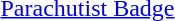<table>
<tr>
<td></td>
<td><a href='#'>Parachutist Badge</a></td>
</tr>
</table>
